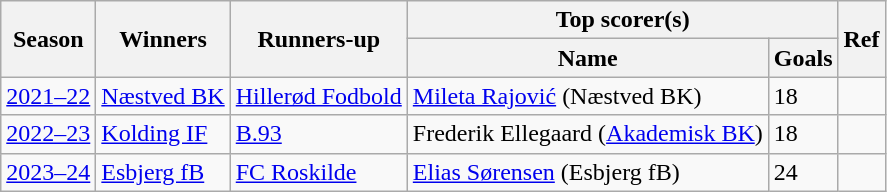<table class="wikitable plainrowheaders">
<tr>
<th rowspan=2>Season</th>
<th rowspan=2>Winners</th>
<th rowspan=2>Runners-up</th>
<th colspan=2>Top scorer(s)</th>
<th rowspan=2>Ref</th>
</tr>
<tr>
<th>Name</th>
<th>Goals</th>
</tr>
<tr>
<td><a href='#'>2021–22</a></td>
<td><a href='#'>Næstved BK</a></td>
<td><a href='#'>Hillerød Fodbold</a></td>
<td><a href='#'>Mileta Rajović</a> (Næstved BK)</td>
<td>18</td>
<td></td>
</tr>
<tr>
<td><a href='#'>2022–23</a></td>
<td><a href='#'>Kolding IF</a></td>
<td><a href='#'>B.93</a></td>
<td>Frederik Ellegaard (<a href='#'>Akademisk BK</a>)</td>
<td>18</td>
<td></td>
</tr>
<tr>
<td><a href='#'>2023–24</a></td>
<td><a href='#'>Esbjerg fB</a></td>
<td><a href='#'>FC Roskilde</a></td>
<td><a href='#'>Elias Sørensen</a> (Esbjerg fB)</td>
<td>24</td>
<td></td>
</tr>
</table>
